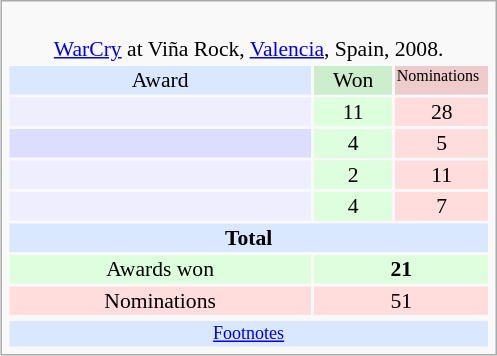<table class="infobox" style="width: 23em; text-align: left; font-size: 90%; vertical-align: middle;">
<tr>
<td colspan="3" style="text-align:center;"><br><a href='#'>WarCry</a> at Viña Rock, <a href='#'>Valencia</a>, Spain, 2008.</td>
</tr>
<tr bgcolor=#D9E8FF>
<td style="text-align:center;">Award</td>
<td style="text-align:center;background: #cceecc;text-size:0.9em" width=50>Won</td>
<td style="background:#eecccc; font-size:8pt;" width="60px">Nominations</td>
</tr>
<tr bgcolor=#eeeeff>
<td align="center"><br></td>
<td style="text-align:center;background: #ddffdd;vertical-align: middle;">11</td>
<td style="text-align:center;background: #ffdddd;vertical-align: middle;">28</td>
</tr>
<tr bgcolor=#ddddff>
<td align="center"><br></td>
<td style="text-align:center;background: #ddffdd;vertical-align: middle;">4</td>
<td style="text-align:center;background: #ffdddd;vertical-align: middle;">5</td>
</tr>
<tr bgcolor=#eeeeff>
<td align="center"><br></td>
<td style="text-align:center;background: #ddffdd;vertical-align: middle;">2</td>
<td style="text-align:center;background: #ffdddd;vertical-align: middle;">11</td>
</tr>
<tr bgcolor=#eeeeff>
<td align="center"><br></td>
<td style="text-align:center;background: #ddffdd;vertical-align: middle;">4</td>
<td style="text-align:center;background: #ffdddd;vertical-align: middle;">7</td>
</tr>
<tr bgcolor=#D9E8FF>
<td colspan="3" style="text-align:center;"><strong>Total</strong></td>
</tr>
<tr bgcolor=#ddffdd>
<td style="text-align:center;">Awards won</td>
<td colspan="2" style="text-align:center;text-size:0.9em;vertical-align: middle;" width=50><strong>21</strong></td>
</tr>
<tr bgcolor=#ffdddd>
<td style="text-align:center;">Nominations</td>
<td colspan="2" style="text-align:center;text-size:0.9em;vertical-align: middle;" width=50>51</td>
</tr>
<tr>
</tr>
<tr bgcolor=#D9E8FF>
<td colspan="3" style="font-size: smaller; text-align:center;"><a href='#'>Footnotes</a></td>
</tr>
</table>
